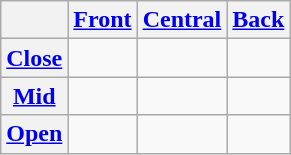<table class="wikitable" style="text-align:center;">
<tr>
<th></th>
<th><a href='#'>Front</a></th>
<th><a href='#'>Central</a></th>
<th><a href='#'>Back</a></th>
</tr>
<tr>
<th><a href='#'>Close</a></th>
<td> </td>
<td> </td>
<td> </td>
</tr>
<tr>
<th><a href='#'>Mid</a></th>
<td></td>
<td></td>
<td></td>
</tr>
<tr>
<th><a href='#'>Open</a></th>
<td></td>
<td></td>
<td></td>
</tr>
</table>
